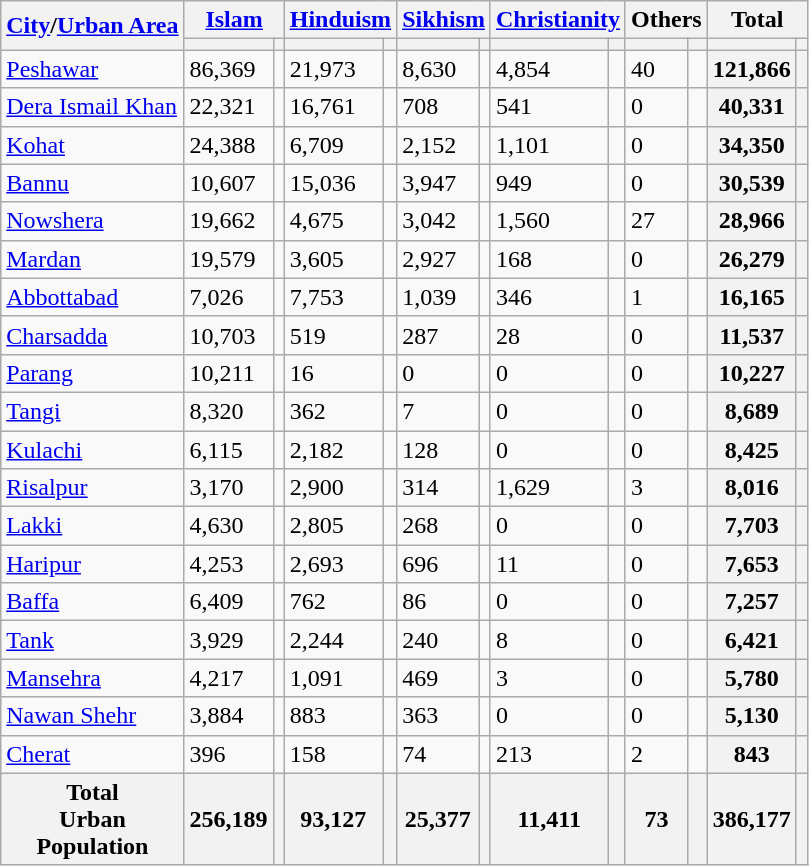<table class="wikitable sortable">
<tr>
<th rowspan="2"><a href='#'>City</a>/<a href='#'>Urban Area</a></th>
<th colspan="2"><a href='#'>Islam</a> </th>
<th colspan="2"><a href='#'>Hinduism</a> </th>
<th colspan="2"><a href='#'>Sikhism</a> </th>
<th colspan="2"><a href='#'>Christianity</a> </th>
<th colspan="2">Others</th>
<th colspan="2">Total</th>
</tr>
<tr>
<th><a href='#'></a></th>
<th></th>
<th></th>
<th></th>
<th></th>
<th></th>
<th></th>
<th></th>
<th></th>
<th></th>
<th></th>
<th></th>
</tr>
<tr>
<td><a href='#'>Peshawar</a></td>
<td>86,369</td>
<td></td>
<td>21,973</td>
<td></td>
<td>8,630</td>
<td></td>
<td>4,854</td>
<td></td>
<td>40</td>
<td></td>
<th>121,866</th>
<th></th>
</tr>
<tr>
<td><a href='#'>Dera Ismail Khan</a></td>
<td>22,321</td>
<td></td>
<td>16,761</td>
<td></td>
<td>708</td>
<td></td>
<td>541</td>
<td></td>
<td>0</td>
<td></td>
<th>40,331</th>
<th></th>
</tr>
<tr>
<td><a href='#'>Kohat</a></td>
<td>24,388</td>
<td></td>
<td>6,709</td>
<td></td>
<td>2,152</td>
<td></td>
<td>1,101</td>
<td></td>
<td>0</td>
<td></td>
<th>34,350</th>
<th></th>
</tr>
<tr>
<td><a href='#'>Bannu</a></td>
<td>10,607</td>
<td></td>
<td>15,036</td>
<td></td>
<td>3,947</td>
<td></td>
<td>949</td>
<td></td>
<td>0</td>
<td></td>
<th>30,539</th>
<th></th>
</tr>
<tr>
<td><a href='#'>Nowshera</a></td>
<td>19,662</td>
<td></td>
<td>4,675</td>
<td></td>
<td>3,042</td>
<td></td>
<td>1,560</td>
<td></td>
<td>27</td>
<td></td>
<th>28,966</th>
<th></th>
</tr>
<tr>
<td><a href='#'>Mardan</a></td>
<td>19,579</td>
<td></td>
<td>3,605</td>
<td></td>
<td>2,927</td>
<td></td>
<td>168</td>
<td></td>
<td>0</td>
<td></td>
<th>26,279</th>
<th></th>
</tr>
<tr>
<td><a href='#'>Abbottabad</a></td>
<td>7,026</td>
<td></td>
<td>7,753</td>
<td></td>
<td>1,039</td>
<td></td>
<td>346</td>
<td></td>
<td>1</td>
<td></td>
<th>16,165</th>
<th></th>
</tr>
<tr>
<td><a href='#'>Charsadda</a></td>
<td>10,703</td>
<td></td>
<td>519</td>
<td></td>
<td>287</td>
<td></td>
<td>28</td>
<td></td>
<td>0</td>
<td></td>
<th>11,537</th>
<th></th>
</tr>
<tr>
<td><a href='#'>Parang</a></td>
<td>10,211</td>
<td></td>
<td>16</td>
<td></td>
<td>0</td>
<td></td>
<td>0</td>
<td></td>
<td>0</td>
<td></td>
<th>10,227</th>
<th></th>
</tr>
<tr>
<td><a href='#'>Tangi</a></td>
<td>8,320</td>
<td></td>
<td>362</td>
<td></td>
<td>7</td>
<td></td>
<td>0</td>
<td></td>
<td>0</td>
<td></td>
<th>8,689</th>
<th></th>
</tr>
<tr>
<td><a href='#'>Kulachi</a></td>
<td>6,115</td>
<td></td>
<td>2,182</td>
<td></td>
<td>128</td>
<td></td>
<td>0</td>
<td></td>
<td>0</td>
<td></td>
<th>8,425</th>
<th></th>
</tr>
<tr>
<td><a href='#'>Risalpur</a></td>
<td>3,170</td>
<td></td>
<td>2,900</td>
<td></td>
<td>314</td>
<td></td>
<td>1,629</td>
<td></td>
<td>3</td>
<td></td>
<th>8,016</th>
<th></th>
</tr>
<tr>
<td><a href='#'>Lakki</a></td>
<td>4,630</td>
<td></td>
<td>2,805</td>
<td></td>
<td>268</td>
<td></td>
<td>0</td>
<td></td>
<td>0</td>
<td></td>
<th>7,703</th>
<th></th>
</tr>
<tr>
<td><a href='#'>Haripur</a></td>
<td>4,253</td>
<td></td>
<td>2,693</td>
<td></td>
<td>696</td>
<td></td>
<td>11</td>
<td></td>
<td>0</td>
<td></td>
<th>7,653</th>
<th></th>
</tr>
<tr>
<td><a href='#'>Baffa</a></td>
<td>6,409</td>
<td></td>
<td>762</td>
<td></td>
<td>86</td>
<td></td>
<td>0</td>
<td></td>
<td>0</td>
<td></td>
<th>7,257</th>
<th></th>
</tr>
<tr>
<td><a href='#'>Tank</a></td>
<td>3,929</td>
<td></td>
<td>2,244</td>
<td></td>
<td>240</td>
<td></td>
<td>8</td>
<td></td>
<td>0</td>
<td></td>
<th>6,421</th>
<th></th>
</tr>
<tr>
<td><a href='#'>Mansehra</a></td>
<td>4,217</td>
<td></td>
<td>1,091</td>
<td></td>
<td>469</td>
<td></td>
<td>3</td>
<td></td>
<td>0</td>
<td></td>
<th>5,780</th>
<th></th>
</tr>
<tr>
<td><a href='#'>Nawan Shehr</a></td>
<td>3,884</td>
<td></td>
<td>883</td>
<td></td>
<td>363</td>
<td></td>
<td>0</td>
<td></td>
<td>0</td>
<td></td>
<th>5,130</th>
<th></th>
</tr>
<tr>
<td><a href='#'>Cherat</a></td>
<td>396</td>
<td></td>
<td>158</td>
<td></td>
<td>74</td>
<td></td>
<td>213</td>
<td></td>
<td>2</td>
<td></td>
<th>843</th>
<th></th>
</tr>
<tr>
<th>Total<br>Urban<br>Population</th>
<th>256,189</th>
<th></th>
<th>93,127</th>
<th></th>
<th>25,377</th>
<th></th>
<th>11,411</th>
<th></th>
<th>73</th>
<th></th>
<th>386,177</th>
<th></th>
</tr>
</table>
